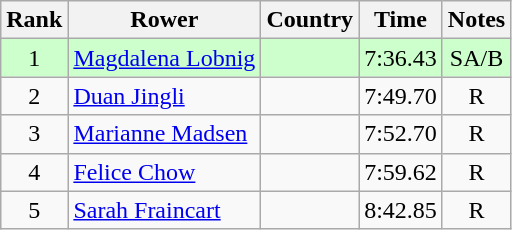<table class="wikitable" style="text-align:center">
<tr>
<th>Rank</th>
<th>Rower</th>
<th>Country</th>
<th>Time</th>
<th>Notes</th>
</tr>
<tr bgcolor=ccffcc>
<td>1</td>
<td align="left"><a href='#'>Magdalena Lobnig</a></td>
<td align="left"></td>
<td>7:36.43</td>
<td>SA/B</td>
</tr>
<tr>
<td>2</td>
<td align="left"><a href='#'>Duan Jingli</a></td>
<td align="left"></td>
<td>7:49.70</td>
<td>R</td>
</tr>
<tr>
<td>3</td>
<td align="left"><a href='#'>Marianne Madsen</a></td>
<td align="left"></td>
<td>7:52.70</td>
<td>R</td>
</tr>
<tr>
<td>4</td>
<td align="left"><a href='#'>Felice Chow</a></td>
<td align="left"></td>
<td>7:59.62</td>
<td>R</td>
</tr>
<tr>
<td>5</td>
<td align="left"><a href='#'>Sarah Fraincart</a></td>
<td align="left"></td>
<td>8:42.85</td>
<td>R</td>
</tr>
</table>
